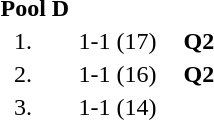<table style="text-align:center">
<tr>
<td colspan=4 align=left><strong>Pool D</strong></td>
</tr>
<tr>
<td width=30>1.</td>
<td align=left></td>
<td width=80>1-1 (17)</td>
<td><strong>Q2</strong></td>
</tr>
<tr>
<td>2.</td>
<td align=left></td>
<td>1-1 (16)</td>
<td><strong>Q2</strong></td>
</tr>
<tr>
<td>3.</td>
<td align=left></td>
<td>1-1 (14)</td>
<td></td>
</tr>
</table>
